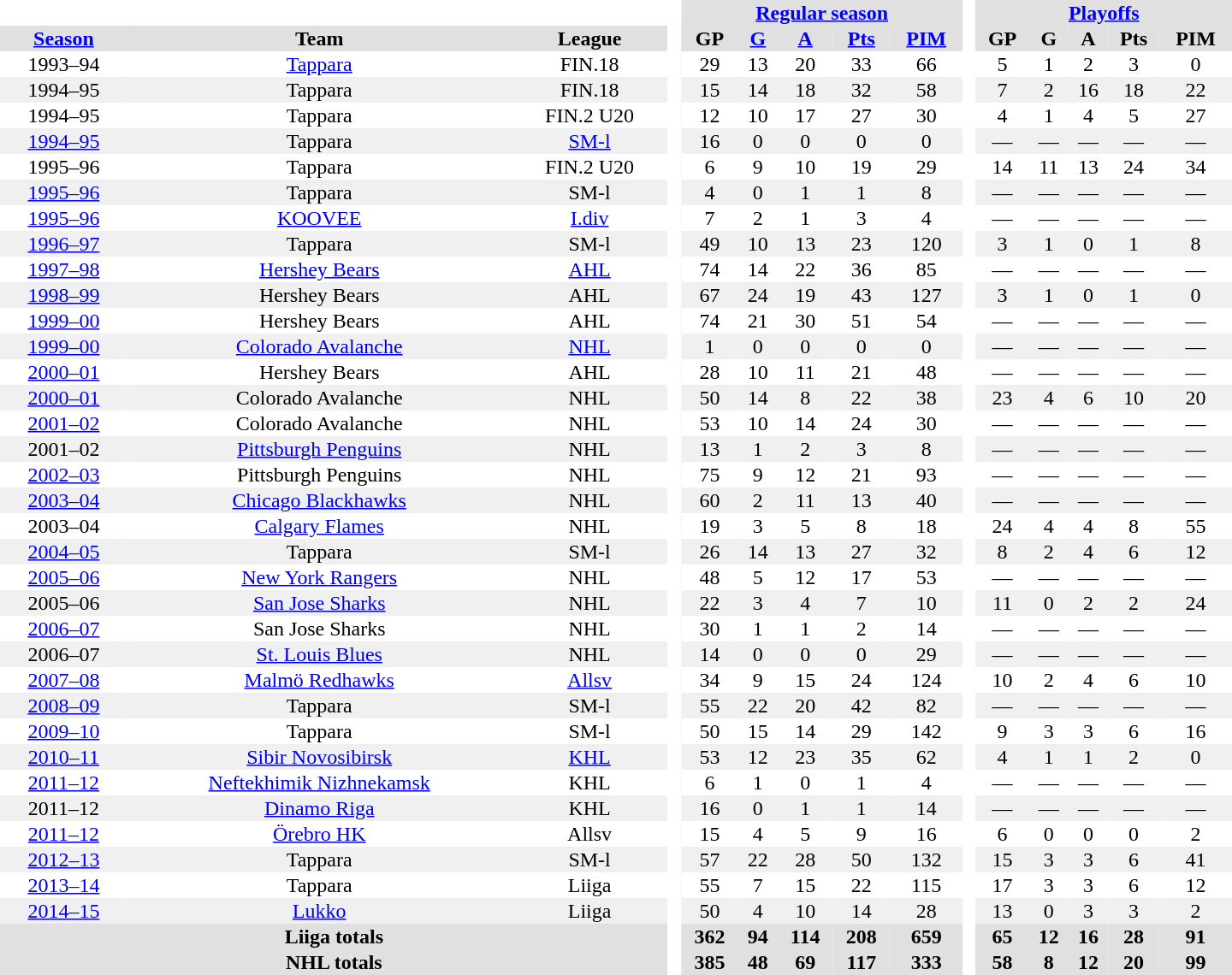<table border="0" cellpadding="1" cellspacing="0" style="text-align:center; width:60em">
<tr bgcolor="#e0e0e0">
<th colspan="3" bgcolor="#ffffff"> </th>
<th rowspan="99" bgcolor="#ffffff"> </th>
<th colspan="5"><a href='#'>Regular season</a></th>
<th rowspan="99" bgcolor="#ffffff"> </th>
<th colspan="5"><a href='#'>Playoffs</a></th>
</tr>
<tr bgcolor="#e0e0e0">
<th><a href='#'>Season</a></th>
<th>Team</th>
<th>League</th>
<th>GP</th>
<th><a href='#'>G</a></th>
<th><a href='#'>A</a></th>
<th><a href='#'>Pts</a></th>
<th><a href='#'>PIM</a></th>
<th>GP</th>
<th>G</th>
<th>A</th>
<th>Pts</th>
<th>PIM</th>
</tr>
<tr>
<td>1993–94</td>
<td><a href='#'>Tappara</a></td>
<td>FIN.18</td>
<td>29</td>
<td>13</td>
<td>20</td>
<td>33</td>
<td>66</td>
<td>5</td>
<td>1</td>
<td>2</td>
<td>3</td>
<td>0</td>
</tr>
<tr bgcolor="#f0f0f0">
<td>1994–95</td>
<td>Tappara</td>
<td>FIN.18</td>
<td>15</td>
<td>14</td>
<td>18</td>
<td>32</td>
<td>58</td>
<td>7</td>
<td>2</td>
<td>16</td>
<td>18</td>
<td>22</td>
</tr>
<tr>
<td>1994–95</td>
<td>Tappara</td>
<td>FIN.2 U20</td>
<td>12</td>
<td>10</td>
<td>17</td>
<td>27</td>
<td>30</td>
<td>4</td>
<td>1</td>
<td>4</td>
<td>5</td>
<td>27</td>
</tr>
<tr bgcolor="#f0f0f0">
<td><a href='#'>1994–95</a></td>
<td>Tappara</td>
<td><a href='#'>SM-l</a></td>
<td>16</td>
<td>0</td>
<td>0</td>
<td>0</td>
<td>0</td>
<td>—</td>
<td>—</td>
<td>—</td>
<td>—</td>
<td>—</td>
</tr>
<tr>
<td>1995–96</td>
<td>Tappara</td>
<td>FIN.2 U20</td>
<td>6</td>
<td>9</td>
<td>10</td>
<td>19</td>
<td>29</td>
<td>14</td>
<td>11</td>
<td>13</td>
<td>24</td>
<td>34</td>
</tr>
<tr bgcolor="#f0f0f0">
<td><a href='#'>1995–96</a></td>
<td>Tappara</td>
<td>SM-l</td>
<td>4</td>
<td>0</td>
<td>1</td>
<td>1</td>
<td>8</td>
<td>—</td>
<td>—</td>
<td>—</td>
<td>—</td>
<td>—</td>
</tr>
<tr>
<td><a href='#'>1995–96</a></td>
<td><a href='#'>KOOVEE</a></td>
<td><a href='#'>I.div</a></td>
<td>7</td>
<td>2</td>
<td>1</td>
<td>3</td>
<td>4</td>
<td>—</td>
<td>—</td>
<td>—</td>
<td>—</td>
<td>—</td>
</tr>
<tr bgcolor="#f0f0f0">
<td><a href='#'>1996–97</a></td>
<td>Tappara</td>
<td>SM-l</td>
<td>49</td>
<td>10</td>
<td>13</td>
<td>23</td>
<td>120</td>
<td>3</td>
<td>1</td>
<td>0</td>
<td>1</td>
<td>8</td>
</tr>
<tr>
<td><a href='#'>1997–98</a></td>
<td><a href='#'>Hershey Bears</a></td>
<td><a href='#'>AHL</a></td>
<td>74</td>
<td>14</td>
<td>22</td>
<td>36</td>
<td>85</td>
<td>—</td>
<td>—</td>
<td>—</td>
<td>—</td>
<td>—</td>
</tr>
<tr bgcolor="#f0f0f0">
<td><a href='#'>1998–99</a></td>
<td>Hershey Bears</td>
<td>AHL</td>
<td>67</td>
<td>24</td>
<td>19</td>
<td>43</td>
<td>127</td>
<td>3</td>
<td>1</td>
<td>0</td>
<td>1</td>
<td>0</td>
</tr>
<tr>
<td><a href='#'>1999–00</a></td>
<td>Hershey Bears</td>
<td>AHL</td>
<td>74</td>
<td>21</td>
<td>30</td>
<td>51</td>
<td>54</td>
<td>—</td>
<td>—</td>
<td>—</td>
<td>—</td>
<td>—</td>
</tr>
<tr bgcolor="#f0f0f0">
<td><a href='#'>1999–00</a></td>
<td><a href='#'>Colorado Avalanche</a></td>
<td><a href='#'>NHL</a></td>
<td>1</td>
<td>0</td>
<td>0</td>
<td>0</td>
<td>0</td>
<td>—</td>
<td>—</td>
<td>—</td>
<td>—</td>
<td>—</td>
</tr>
<tr>
<td><a href='#'>2000–01</a></td>
<td>Hershey Bears</td>
<td>AHL</td>
<td>28</td>
<td>10</td>
<td>11</td>
<td>21</td>
<td>48</td>
<td>—</td>
<td>—</td>
<td>—</td>
<td>—</td>
<td>—</td>
</tr>
<tr bgcolor="#f0f0f0">
<td><a href='#'>2000–01</a></td>
<td>Colorado Avalanche</td>
<td>NHL</td>
<td>50</td>
<td>14</td>
<td>8</td>
<td>22</td>
<td>38</td>
<td>23</td>
<td>4</td>
<td>6</td>
<td>10</td>
<td>20</td>
</tr>
<tr>
<td><a href='#'>2001–02</a></td>
<td>Colorado Avalanche</td>
<td>NHL</td>
<td>53</td>
<td>10</td>
<td>14</td>
<td>24</td>
<td>30</td>
<td>—</td>
<td>—</td>
<td>—</td>
<td>—</td>
<td>—</td>
</tr>
<tr bgcolor="#f0f0f0">
<td>2001–02</td>
<td><a href='#'>Pittsburgh Penguins</a></td>
<td>NHL</td>
<td>13</td>
<td>1</td>
<td>2</td>
<td>3</td>
<td>8</td>
<td>—</td>
<td>—</td>
<td>—</td>
<td>—</td>
<td>—</td>
</tr>
<tr>
<td><a href='#'>2002–03</a></td>
<td>Pittsburgh Penguins</td>
<td>NHL</td>
<td>75</td>
<td>9</td>
<td>12</td>
<td>21</td>
<td>93</td>
<td>—</td>
<td>—</td>
<td>—</td>
<td>—</td>
<td>—</td>
</tr>
<tr bgcolor="#f0f0f0">
<td><a href='#'>2003–04</a></td>
<td><a href='#'>Chicago Blackhawks</a></td>
<td>NHL</td>
<td>60</td>
<td>2</td>
<td>11</td>
<td>13</td>
<td>40</td>
<td>—</td>
<td>—</td>
<td>—</td>
<td>—</td>
<td>—</td>
</tr>
<tr>
<td>2003–04</td>
<td><a href='#'>Calgary Flames</a></td>
<td>NHL</td>
<td>19</td>
<td>3</td>
<td>5</td>
<td>8</td>
<td>18</td>
<td>24</td>
<td>4</td>
<td>4</td>
<td>8</td>
<td>55</td>
</tr>
<tr bgcolor="#f0f0f0">
<td><a href='#'>2004–05</a></td>
<td>Tappara</td>
<td>SM-l</td>
<td>26</td>
<td>14</td>
<td>13</td>
<td>27</td>
<td>32</td>
<td>8</td>
<td>2</td>
<td>4</td>
<td>6</td>
<td>12</td>
</tr>
<tr>
<td><a href='#'>2005–06</a></td>
<td><a href='#'>New York Rangers</a></td>
<td>NHL</td>
<td>48</td>
<td>5</td>
<td>12</td>
<td>17</td>
<td>53</td>
<td>—</td>
<td>—</td>
<td>—</td>
<td>—</td>
<td>—</td>
</tr>
<tr bgcolor="#f0f0f0">
<td>2005–06</td>
<td><a href='#'>San Jose Sharks</a></td>
<td>NHL</td>
<td>22</td>
<td>3</td>
<td>4</td>
<td>7</td>
<td>10</td>
<td>11</td>
<td>0</td>
<td>2</td>
<td>2</td>
<td>24</td>
</tr>
<tr>
<td><a href='#'>2006–07</a></td>
<td>San Jose Sharks</td>
<td>NHL</td>
<td>30</td>
<td>1</td>
<td>1</td>
<td>2</td>
<td>14</td>
<td>—</td>
<td>—</td>
<td>—</td>
<td>—</td>
<td>—</td>
</tr>
<tr bgcolor="#f0f0f0">
<td>2006–07</td>
<td><a href='#'>St. Louis Blues</a></td>
<td>NHL</td>
<td>14</td>
<td>0</td>
<td>0</td>
<td>0</td>
<td>29</td>
<td>—</td>
<td>—</td>
<td>—</td>
<td>—</td>
<td>—</td>
</tr>
<tr>
<td><a href='#'>2007–08</a></td>
<td><a href='#'>Malmö Redhawks</a></td>
<td><a href='#'>Allsv</a></td>
<td>34</td>
<td>9</td>
<td>15</td>
<td>24</td>
<td>124</td>
<td>10</td>
<td>2</td>
<td>4</td>
<td>6</td>
<td>10</td>
</tr>
<tr bgcolor="#f0f0f0">
<td><a href='#'>2008–09</a></td>
<td>Tappara</td>
<td>SM-l</td>
<td>55</td>
<td>22</td>
<td>20</td>
<td>42</td>
<td>82</td>
<td>—</td>
<td>—</td>
<td>—</td>
<td>—</td>
<td>—</td>
</tr>
<tr>
<td><a href='#'>2009–10</a></td>
<td>Tappara</td>
<td>SM-l</td>
<td>50</td>
<td>15</td>
<td>14</td>
<td>29</td>
<td>142</td>
<td>9</td>
<td>3</td>
<td>3</td>
<td>6</td>
<td>16</td>
</tr>
<tr bgcolor="#f0f0f0">
<td><a href='#'>2010–11</a></td>
<td><a href='#'>Sibir Novosibirsk</a></td>
<td><a href='#'>KHL</a></td>
<td>53</td>
<td>12</td>
<td>23</td>
<td>35</td>
<td>62</td>
<td>4</td>
<td>1</td>
<td>1</td>
<td>2</td>
<td>0</td>
</tr>
<tr>
<td><a href='#'>2011–12</a></td>
<td><a href='#'>Neftekhimik Nizhnekamsk</a></td>
<td>KHL</td>
<td>6</td>
<td>1</td>
<td>0</td>
<td>1</td>
<td>4</td>
<td>—</td>
<td>—</td>
<td>—</td>
<td>—</td>
<td>—</td>
</tr>
<tr bgcolor="#f0f0f0">
<td>2011–12</td>
<td><a href='#'>Dinamo Riga</a></td>
<td>KHL</td>
<td>16</td>
<td>0</td>
<td>1</td>
<td>1</td>
<td>14</td>
<td>—</td>
<td>—</td>
<td>—</td>
<td>—</td>
<td>—</td>
</tr>
<tr>
<td><a href='#'>2011–12</a></td>
<td><a href='#'>Örebro HK</a></td>
<td>Allsv</td>
<td>15</td>
<td>4</td>
<td>5</td>
<td>9</td>
<td>16</td>
<td>6</td>
<td>0</td>
<td>0</td>
<td>0</td>
<td>2</td>
</tr>
<tr bgcolor="#f0f0f0">
<td><a href='#'>2012–13</a></td>
<td>Tappara</td>
<td>SM-l</td>
<td>57</td>
<td>22</td>
<td>28</td>
<td>50</td>
<td>132</td>
<td>15</td>
<td>3</td>
<td>3</td>
<td>6</td>
<td>41</td>
</tr>
<tr>
<td><a href='#'>2013–14</a></td>
<td>Tappara</td>
<td>Liiga</td>
<td>55</td>
<td>7</td>
<td>15</td>
<td>22</td>
<td>115</td>
<td>17</td>
<td>3</td>
<td>3</td>
<td>6</td>
<td>12</td>
</tr>
<tr bgcolor="#f0f0f0">
<td><a href='#'>2014–15</a></td>
<td><a href='#'>Lukko</a></td>
<td>Liiga</td>
<td>50</td>
<td>4</td>
<td>10</td>
<td>14</td>
<td>28</td>
<td>13</td>
<td>0</td>
<td>3</td>
<td>3</td>
<td>2</td>
</tr>
<tr bgcolor="#e0e0e0">
<th colspan="3">Liiga totals</th>
<th>362</th>
<th>94</th>
<th>114</th>
<th>208</th>
<th>659</th>
<th>65</th>
<th>12</th>
<th>16</th>
<th>28</th>
<th>91</th>
</tr>
<tr bgcolor="#e0e0e0">
<th colspan="3">NHL totals</th>
<th>385</th>
<th>48</th>
<th>69</th>
<th>117</th>
<th>333</th>
<th>58</th>
<th>8</th>
<th>12</th>
<th>20</th>
<th>99</th>
</tr>
</table>
